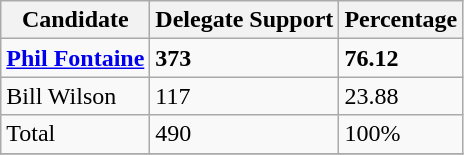<table class="wikitable">
<tr>
<th>Candidate</th>
<th>Delegate Support</th>
<th>Percentage</th>
</tr>
<tr>
<td><strong><a href='#'>Phil Fontaine</a></strong></td>
<td><strong>373</strong></td>
<td><strong>76.12</strong></td>
</tr>
<tr>
<td>Bill Wilson</td>
<td>117</td>
<td>23.88</td>
</tr>
<tr>
<td>Total</td>
<td>490</td>
<td>100%</td>
</tr>
<tr>
</tr>
</table>
